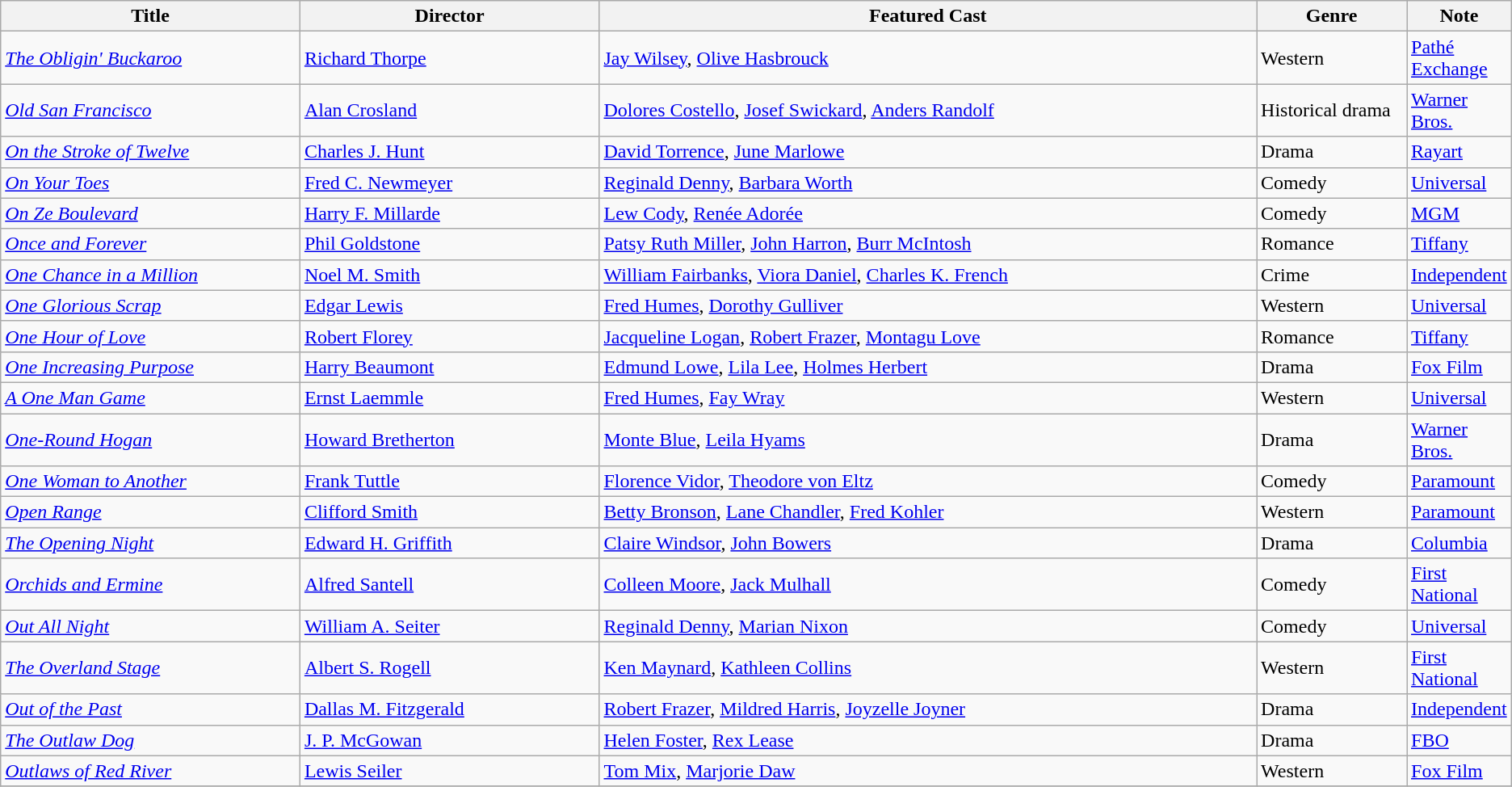<table class="wikitable">
<tr>
<th style="width:20%;">Title</th>
<th style="width:20%;">Director</th>
<th style="width:44%;">Featured Cast</th>
<th style="width:10%;">Genre</th>
<th style="width:10%;">Note</th>
</tr>
<tr>
<td><em><a href='#'>The Obligin' Buckaroo</a></em></td>
<td><a href='#'>Richard Thorpe</a></td>
<td><a href='#'>Jay Wilsey</a>, <a href='#'>Olive Hasbrouck</a></td>
<td>Western</td>
<td><a href='#'>Pathé Exchange</a></td>
</tr>
<tr>
<td><em><a href='#'>Old San Francisco</a></em></td>
<td><a href='#'>Alan Crosland</a></td>
<td><a href='#'>Dolores Costello</a>, <a href='#'>Josef Swickard</a>, <a href='#'>Anders Randolf</a></td>
<td>Historical drama</td>
<td><a href='#'>Warner Bros.</a></td>
</tr>
<tr>
<td><em><a href='#'>On the Stroke of Twelve</a></em></td>
<td><a href='#'>Charles J. Hunt</a></td>
<td><a href='#'>David Torrence</a>, <a href='#'>June Marlowe</a></td>
<td>Drama</td>
<td><a href='#'>Rayart</a></td>
</tr>
<tr>
<td><em><a href='#'>On Your Toes</a></em></td>
<td><a href='#'>Fred C. Newmeyer</a></td>
<td><a href='#'>Reginald Denny</a>, <a href='#'>Barbara Worth</a></td>
<td>Comedy</td>
<td><a href='#'>Universal</a></td>
</tr>
<tr>
<td><em><a href='#'>On Ze Boulevard</a></em></td>
<td><a href='#'>Harry F. Millarde</a></td>
<td><a href='#'>Lew Cody</a>, <a href='#'>Renée Adorée</a></td>
<td>Comedy</td>
<td><a href='#'>MGM</a></td>
</tr>
<tr>
<td><em><a href='#'>Once and Forever</a></em></td>
<td><a href='#'>Phil Goldstone</a></td>
<td><a href='#'>Patsy Ruth Miller</a>, <a href='#'>John Harron</a>, <a href='#'>Burr McIntosh</a></td>
<td>Romance</td>
<td><a href='#'>Tiffany</a></td>
</tr>
<tr>
<td><em><a href='#'>One Chance in a Million</a></em></td>
<td><a href='#'>Noel M. Smith</a></td>
<td><a href='#'>William Fairbanks</a>, <a href='#'>Viora Daniel</a>, <a href='#'>Charles K. French</a></td>
<td>Crime</td>
<td><a href='#'>Independent</a></td>
</tr>
<tr>
<td><em><a href='#'>One Glorious Scrap</a></em></td>
<td><a href='#'>Edgar Lewis</a></td>
<td><a href='#'>Fred Humes</a>, <a href='#'>Dorothy Gulliver</a></td>
<td>Western</td>
<td><a href='#'>Universal</a></td>
</tr>
<tr>
<td><em><a href='#'>One Hour of Love</a></em></td>
<td><a href='#'>Robert Florey</a></td>
<td><a href='#'>Jacqueline Logan</a>, <a href='#'>Robert Frazer</a>, <a href='#'>Montagu Love</a></td>
<td>Romance</td>
<td><a href='#'>Tiffany</a></td>
</tr>
<tr>
<td><em><a href='#'>One Increasing Purpose</a></em></td>
<td><a href='#'>Harry Beaumont</a></td>
<td><a href='#'>Edmund Lowe</a>, <a href='#'>Lila Lee</a>, <a href='#'>Holmes Herbert</a></td>
<td>Drama</td>
<td><a href='#'>Fox Film</a></td>
</tr>
<tr>
<td><em><a href='#'>A One Man Game</a></em></td>
<td><a href='#'>Ernst Laemmle</a></td>
<td><a href='#'>Fred Humes</a>, <a href='#'>Fay Wray</a></td>
<td>Western</td>
<td><a href='#'>Universal</a></td>
</tr>
<tr>
<td><em><a href='#'>One-Round Hogan</a></em></td>
<td><a href='#'>Howard Bretherton</a></td>
<td><a href='#'>Monte Blue</a>, <a href='#'>Leila Hyams</a></td>
<td>Drama</td>
<td><a href='#'>Warner Bros.</a></td>
</tr>
<tr>
<td><em><a href='#'>One Woman to Another</a></em></td>
<td><a href='#'>Frank Tuttle</a></td>
<td><a href='#'>Florence Vidor</a>, <a href='#'>Theodore von Eltz</a></td>
<td>Comedy</td>
<td><a href='#'>Paramount</a></td>
</tr>
<tr>
<td><em><a href='#'>Open Range</a></em></td>
<td><a href='#'>Clifford Smith</a></td>
<td><a href='#'>Betty Bronson</a>, <a href='#'>Lane Chandler</a>, <a href='#'>Fred Kohler</a></td>
<td>Western</td>
<td><a href='#'>Paramount</a></td>
</tr>
<tr>
<td><em><a href='#'>The Opening Night</a></em></td>
<td><a href='#'>Edward H. Griffith</a></td>
<td><a href='#'>Claire Windsor</a>, <a href='#'>John Bowers</a></td>
<td>Drama</td>
<td><a href='#'>Columbia</a></td>
</tr>
<tr>
<td><em><a href='#'>Orchids and Ermine</a></em></td>
<td><a href='#'>Alfred Santell</a></td>
<td><a href='#'>Colleen Moore</a>, <a href='#'>Jack Mulhall</a></td>
<td>Comedy</td>
<td><a href='#'>First National</a></td>
</tr>
<tr>
<td><em><a href='#'>Out All Night</a></em></td>
<td><a href='#'>William A. Seiter</a></td>
<td><a href='#'>Reginald Denny</a>, <a href='#'>Marian Nixon</a></td>
<td>Comedy</td>
<td><a href='#'>Universal</a></td>
</tr>
<tr>
<td><em><a href='#'>The Overland Stage</a></em></td>
<td><a href='#'>Albert S. Rogell</a></td>
<td><a href='#'>Ken Maynard</a>, <a href='#'>Kathleen Collins</a></td>
<td>Western</td>
<td><a href='#'>First National</a></td>
</tr>
<tr>
<td><em><a href='#'>Out of the Past</a></em></td>
<td><a href='#'>Dallas M. Fitzgerald</a></td>
<td><a href='#'>Robert Frazer</a>, <a href='#'>Mildred Harris</a>, <a href='#'>Joyzelle Joyner</a></td>
<td>Drama</td>
<td><a href='#'>Independent</a></td>
</tr>
<tr>
<td><em><a href='#'>The Outlaw Dog</a></em></td>
<td><a href='#'>J. P. McGowan</a></td>
<td><a href='#'>Helen Foster</a>, <a href='#'>Rex Lease</a></td>
<td>Drama</td>
<td><a href='#'>FBO</a></td>
</tr>
<tr>
<td><em><a href='#'>Outlaws of Red River</a></em></td>
<td><a href='#'>Lewis Seiler</a></td>
<td><a href='#'>Tom Mix</a>, <a href='#'>Marjorie Daw</a></td>
<td>Western</td>
<td><a href='#'>Fox Film</a></td>
</tr>
<tr>
</tr>
</table>
